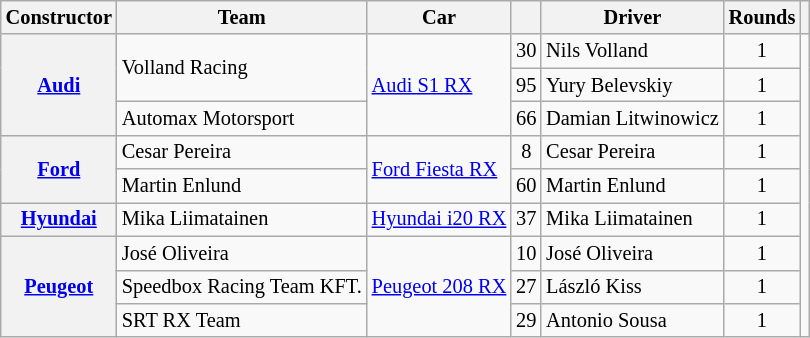<table class="wikitable" style="font-size: 85%">
<tr>
<th>Constructor</th>
<th>Team</th>
<th>Car</th>
<th></th>
<th>Driver</th>
<th>Rounds</th>
<th></th>
</tr>
<tr>
<th rowspan="3"><a href='#'>Audi</a></th>
<td rowspan="2"> Volland Racing</td>
<td rowspan="3"><a href='#'>Audi S1 RX</a></td>
<td align="center">30</td>
<td> Nils Volland</td>
<td align="center">1</td>
<td rowspan="9" align="center"></td>
</tr>
<tr>
<td align="center">95</td>
<td> Yury Belevskiy</td>
<td align="center">1</td>
</tr>
<tr>
<td> Automax Motorsport</td>
<td align="center">66</td>
<td> Damian Litwinowicz</td>
<td align="center">1</td>
</tr>
<tr>
<th rowspan="2"><a href='#'>Ford</a></th>
<td> Cesar Pereira</td>
<td rowspan="2"><a href='#'>Ford Fiesta RX</a></td>
<td align="center">8</td>
<td> Cesar Pereira</td>
<td align="center">1</td>
</tr>
<tr>
<td> Martin Enlund</td>
<td align="center">60</td>
<td> Martin Enlund</td>
<td align="center">1</td>
</tr>
<tr>
<th><a href='#'>Hyundai</a></th>
<td> Mika Liimatainen</td>
<td><a href='#'>Hyundai i20 RX</a></td>
<td align="center">37</td>
<td> Mika Liimatainen</td>
<td align="center">1</td>
</tr>
<tr>
<th rowspan="3"><a href='#'>Peugeot</a></th>
<td> José Oliveira</td>
<td rowspan="3"><a href='#'>Peugeot 208 RX</a></td>
<td align="center">10</td>
<td> José Oliveira</td>
<td align="center">1</td>
</tr>
<tr>
<td> Speedbox Racing Team KFT.</td>
<td align="center">27</td>
<td> László Kiss</td>
<td align="center">1</td>
</tr>
<tr>
<td> SRT RX Team</td>
<td align="center">29</td>
<td> Antonio Sousa</td>
<td align="center">1</td>
</tr>
</table>
